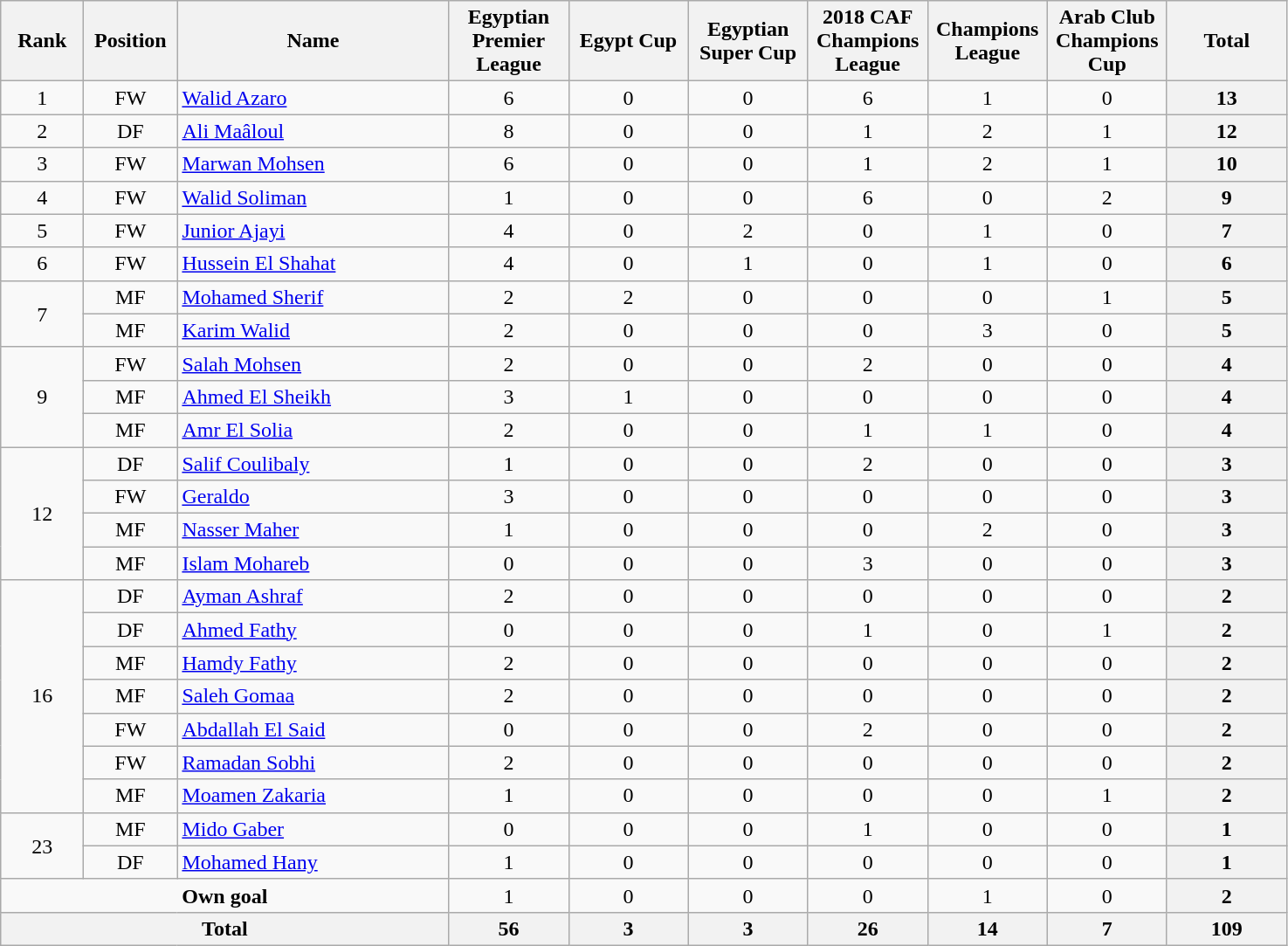<table class=wikitable style="text-align:center">
<tr>
<th style=width:56px;>Rank</th>
<th style=width:64px;>Position</th>
<th style=width:200px;>Name</th>
<th style=width:84px;>Egyptian Premier League</th>
<th style=width:84px;>Egypt Cup</th>
<th style=width:84px;>Egyptian Super Cup</th>
<th style=width:84px;>2018 CAF Champions League</th>
<th style=width:84px;> Champions League</th>
<th style=width:84px;>Arab Club Champions Cup</th>
<th style=width:84px;>Total</th>
</tr>
<tr>
<td>1</td>
<td>FW</td>
<td align=left> <a href='#'>Walid Azaro</a></td>
<td>6</td>
<td>0</td>
<td>0</td>
<td>6</td>
<td>1</td>
<td>0</td>
<th>13</th>
</tr>
<tr>
<td>2</td>
<td>DF</td>
<td align=left> <a href='#'>Ali Maâloul</a></td>
<td>8</td>
<td>0</td>
<td>0</td>
<td>1</td>
<td>2</td>
<td>1</td>
<th>12</th>
</tr>
<tr>
<td>3</td>
<td>FW</td>
<td align=left> <a href='#'>Marwan Mohsen</a></td>
<td>6</td>
<td>0</td>
<td>0</td>
<td>1</td>
<td>2</td>
<td>1</td>
<th>10</th>
</tr>
<tr>
<td>4</td>
<td>FW</td>
<td align=left> <a href='#'>Walid Soliman</a></td>
<td>1</td>
<td>0</td>
<td>0</td>
<td>6</td>
<td>0</td>
<td>2</td>
<th>9</th>
</tr>
<tr>
<td>5</td>
<td>FW</td>
<td align=left> <a href='#'>Junior Ajayi</a></td>
<td>4</td>
<td>0</td>
<td>2</td>
<td>0</td>
<td>1</td>
<td>0</td>
<th>7</th>
</tr>
<tr>
<td>6</td>
<td>FW</td>
<td align=left> <a href='#'>Hussein El Shahat</a></td>
<td>4</td>
<td>0</td>
<td>1</td>
<td>0</td>
<td>1</td>
<td>0</td>
<th>6</th>
</tr>
<tr>
<td rowspan=2>7</td>
<td>MF</td>
<td align=left> <a href='#'>Mohamed Sherif</a></td>
<td>2</td>
<td>2</td>
<td>0</td>
<td>0</td>
<td>0</td>
<td>1</td>
<th>5</th>
</tr>
<tr>
<td>MF</td>
<td align=left> <a href='#'>Karim Walid</a></td>
<td>2</td>
<td>0</td>
<td>0</td>
<td>0</td>
<td>3</td>
<td>0</td>
<th>5</th>
</tr>
<tr>
<td rowspan=3>9</td>
<td>FW</td>
<td align=left> <a href='#'>Salah Mohsen</a></td>
<td>2</td>
<td>0</td>
<td>0</td>
<td>2</td>
<td>0</td>
<td>0</td>
<th>4</th>
</tr>
<tr>
<td>MF</td>
<td align=left> <a href='#'>Ahmed El Sheikh</a></td>
<td>3</td>
<td>1</td>
<td>0</td>
<td>0</td>
<td>0</td>
<td>0</td>
<th>4</th>
</tr>
<tr>
<td>MF</td>
<td align=left> <a href='#'>Amr El Solia</a></td>
<td>2</td>
<td>0</td>
<td>0</td>
<td>1</td>
<td>1</td>
<td>0</td>
<th>4</th>
</tr>
<tr>
<td rowspan=4>12</td>
<td>DF</td>
<td align=left> <a href='#'>Salif Coulibaly</a></td>
<td>1</td>
<td>0</td>
<td>0</td>
<td>2</td>
<td>0</td>
<td>0</td>
<th>3</th>
</tr>
<tr>
<td>FW</td>
<td align=left> <a href='#'>Geraldo</a></td>
<td>3</td>
<td>0</td>
<td>0</td>
<td>0</td>
<td>0</td>
<td>0</td>
<th>3</th>
</tr>
<tr>
<td>MF</td>
<td align=left> <a href='#'>Nasser Maher</a></td>
<td>1</td>
<td>0</td>
<td>0</td>
<td>0</td>
<td>2</td>
<td>0</td>
<th>3</th>
</tr>
<tr>
<td>MF</td>
<td align=left> <a href='#'>Islam Mohareb</a></td>
<td>0</td>
<td>0</td>
<td>0</td>
<td>3</td>
<td>0</td>
<td>0</td>
<th>3</th>
</tr>
<tr>
<td rowspan=7>16</td>
<td>DF</td>
<td align=left> <a href='#'>Ayman Ashraf</a></td>
<td>2</td>
<td>0</td>
<td>0</td>
<td>0</td>
<td>0</td>
<td>0</td>
<th>2</th>
</tr>
<tr>
<td>DF</td>
<td align=left> <a href='#'>Ahmed Fathy</a></td>
<td>0</td>
<td>0</td>
<td>0</td>
<td>1</td>
<td>0</td>
<td>1</td>
<th>2</th>
</tr>
<tr>
<td>MF</td>
<td align=left> <a href='#'>Hamdy Fathy</a></td>
<td>2</td>
<td>0</td>
<td>0</td>
<td>0</td>
<td>0</td>
<td>0</td>
<th>2</th>
</tr>
<tr>
<td>MF</td>
<td align=left> <a href='#'>Saleh Gomaa</a></td>
<td>2</td>
<td>0</td>
<td>0</td>
<td>0</td>
<td>0</td>
<td>0</td>
<th>2</th>
</tr>
<tr>
<td>FW</td>
<td align=left> <a href='#'>Abdallah El Said</a></td>
<td>0</td>
<td>0</td>
<td>0</td>
<td>2</td>
<td>0</td>
<td>0</td>
<th>2</th>
</tr>
<tr>
<td>FW</td>
<td align=left> <a href='#'>Ramadan Sobhi</a></td>
<td>2</td>
<td>0</td>
<td>0</td>
<td>0</td>
<td>0</td>
<td>0</td>
<th>2</th>
</tr>
<tr>
<td>MF</td>
<td align=left> <a href='#'>Moamen Zakaria</a></td>
<td>1</td>
<td>0</td>
<td>0</td>
<td>0</td>
<td>0</td>
<td>1</td>
<th>2</th>
</tr>
<tr>
<td rowspan=2>23</td>
<td>MF</td>
<td align=left> <a href='#'>Mido Gaber</a></td>
<td>0</td>
<td>0</td>
<td>0</td>
<td>1</td>
<td>0</td>
<td>0</td>
<th>1</th>
</tr>
<tr>
<td>DF</td>
<td align=left> <a href='#'>Mohamed Hany</a></td>
<td>1</td>
<td>0</td>
<td>0</td>
<td>0</td>
<td>0</td>
<td>0</td>
<th>1</th>
</tr>
<tr>
<td colspan=3><strong>Own goal</strong></td>
<td>1</td>
<td>0</td>
<td>0</td>
<td>0</td>
<td>1</td>
<td>0</td>
<th>2</th>
</tr>
<tr>
<th colspan=3>Total</th>
<th>56</th>
<th>3</th>
<th>3</th>
<th>26</th>
<th>14</th>
<th>7</th>
<th>109</th>
</tr>
</table>
